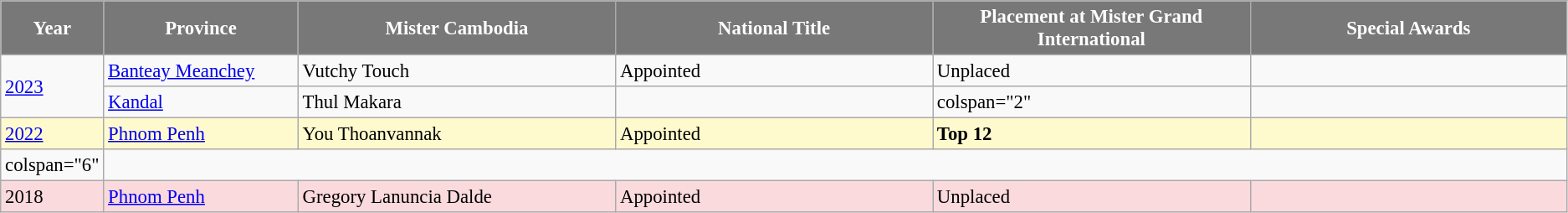<table class="wikitable " style="font-size: 95%;">
<tr>
<th width="60" style="background-color:#787878;color:#FFFFFF;">Year</th>
<th width="150" style="background-color:#787878;color:#FFFFFF;">Province</th>
<th width="250" style="background-color:#787878;color:#FFFFFF;">Mister Cambodia</th>
<th width="250" style="background-color:#787878;color:#FFFFFF;">National Title</th>
<th width="250" style="background-color:#787878;color:#FFFFFF;">Placement at Mister Grand International</th>
<th width="250" style="background-color:#787878;color:#FFFFFF;">Special Awards</th>
</tr>
<tr>
<td rowspan="2"><a href='#'>2023</a></td>
<td><a href='#'>Banteay Meanchey</a></td>
<td>Vutchy Touch</td>
<td>Appointed</td>
<td>Unplaced</td>
<td></td>
</tr>
<tr>
<td><a href='#'>Kandal</a></td>
<td>Thul Makara</td>
<td></td>
<td>colspan="2" </td>
</tr>
<tr style="background-color:#FFFACD">
<td><a href='#'>2022</a></td>
<td><a href='#'>Phnom Penh</a></td>
<td>You Thoanvannak</td>
<td>Appointed</td>
<td><strong>Top 12</strong></td>
<td style="background:;"></td>
</tr>
<tr>
<td>colspan="6" </td>
</tr>
<tr style="background-color:#FADADD; ">
<td>2018</td>
<td><a href='#'>Phnom Penh</a></td>
<td>Gregory Lanuncia Dalde</td>
<td>Appointed</td>
<td>Unplaced</td>
<td style="background:;"></td>
</tr>
</table>
